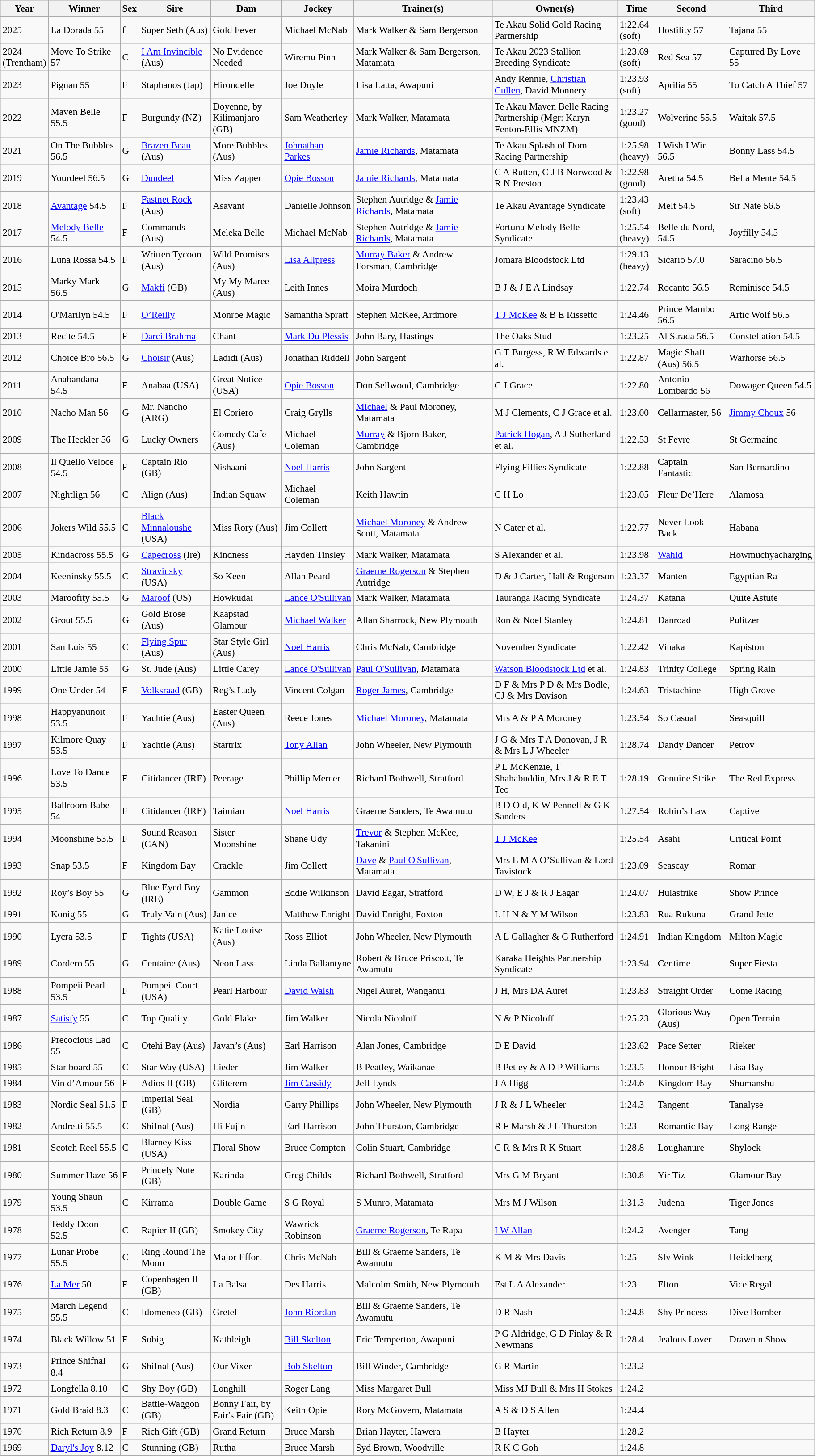<table class="wikitable sortable" style="font-size:90%">
<tr>
<th width="36px">Year<br></th>
<th width="100px">Winner<br></th>
<th width="8px">Sex<br></th>
<th width="100px">Sire<br></th>
<th width="100px">Dam<br></th>
<th width="100px">Jockey<br></th>
<th width="200px">Trainer(s)<br></th>
<th width="180px">Owner(s)<br></th>
<th width="50px">Time<br></th>
<th width="100px">Second<br></th>
<th width="100px">Third<br></th>
</tr>
<tr>
<td>2025</td>
<td>La Dorada 55</td>
<td>f</td>
<td>Super Seth (Aus)</td>
<td>Gold Fever</td>
<td>Michael McNab</td>
<td>Mark Walker & Sam Bergerson</td>
<td>Te Akau Solid Gold Racing Partnership</td>
<td>1:22.64 (soft)</td>
<td>Hostility 57</td>
<td>Tajana 55</td>
</tr>
<tr>
<td>2024  (Trentham)</td>
<td>Move To Strike 57</td>
<td>C</td>
<td><a href='#'>I Am Invincible</a> (Aus)</td>
<td>No Evidence Needed</td>
<td>Wiremu Pinn</td>
<td>Mark Walker & Sam Bergerson, Matamata</td>
<td>Te Akau 2023 Stallion Breeding Syndicate</td>
<td>1:23.69 (soft)</td>
<td>Red Sea 57</td>
<td>Captured By Love 55</td>
</tr>
<tr>
<td>2023 </td>
<td>Pignan 55</td>
<td>F</td>
<td>Staphanos (Jap)</td>
<td>Hirondelle</td>
<td>Joe Doyle</td>
<td>Lisa Latta, Awapuni</td>
<td>Andy Rennie, <a href='#'>Christian Cullen</a>, David Monnery</td>
<td>1:23.93 (soft)</td>
<td>Aprilia 55</td>
<td>To Catch A Thief 57</td>
</tr>
<tr>
<td>2022</td>
<td>Maven Belle 55.5</td>
<td>F</td>
<td>Burgundy (NZ)</td>
<td>Doyenne, by Kilimanjaro (GB)</td>
<td>Sam Weatherley</td>
<td>Mark Walker, Matamata</td>
<td>Te Akau Maven Belle Racing Partnership (Mgr: Karyn Fenton-Ellis MNZM)</td>
<td>1:23.27 (good)</td>
<td>Wolverine 55.5</td>
<td>Waitak 57.5</td>
</tr>
<tr>
<td>2021 </td>
<td>On The Bubbles 56.5</td>
<td>G</td>
<td><a href='#'>Brazen Beau</a> (Aus)</td>
<td>More Bubbles (Aus)</td>
<td><a href='#'>Johnathan Parkes</a></td>
<td><a href='#'>Jamie Richards</a>, Matamata</td>
<td>Te Akau Splash of Dom Racing Partnership</td>
<td>1:25.98 (heavy)</td>
<td>I Wish I Win 56.5</td>
<td>Bonny Lass 54.5</td>
</tr>
<tr>
<td>2019 </td>
<td>Yourdeel 56.5 </td>
<td>G</td>
<td><a href='#'>Dundeel</a></td>
<td>Miss Zapper</td>
<td><a href='#'>Opie Bosson</a></td>
<td><a href='#'>Jamie Richards</a>, Matamata</td>
<td>C A Rutten, C J B Norwood & R N Preston</td>
<td>1:22.98 (good)</td>
<td>Aretha 54.5</td>
<td>Bella Mente 54.5</td>
</tr>
<tr>
<td>2018</td>
<td><a href='#'>Avantage</a> 54.5 </td>
<td>F</td>
<td><a href='#'>Fastnet Rock</a> (Aus)</td>
<td>Asavant</td>
<td>Danielle Johnson</td>
<td>Stephen Autridge & <a href='#'>Jamie Richards</a>, Matamata</td>
<td>Te Akau Avantage Syndicate</td>
<td>1:23.43 (soft)</td>
<td>Melt 54.5</td>
<td>Sir Nate 56.5</td>
</tr>
<tr>
<td>2017</td>
<td><a href='#'>Melody Belle</a> 54.5 </td>
<td>F</td>
<td>Commands (Aus)</td>
<td>Meleka Belle</td>
<td>Michael McNab</td>
<td>Stephen Autridge & <a href='#'>Jamie Richards</a>, Matamata</td>
<td>Fortuna Melody Belle Syndicate</td>
<td>1:25.54 (heavy)</td>
<td>Belle du Nord, 54.5</td>
<td>Joyfilly 54.5</td>
</tr>
<tr>
<td>2016</td>
<td>Luna Rossa 54.5 </td>
<td>F</td>
<td>Written Tycoon (Aus)</td>
<td>Wild Promises (Aus)</td>
<td><a href='#'>Lisa Allpress</a></td>
<td><a href='#'>Murray Baker</a> & Andrew Forsman, Cambridge</td>
<td>Jomara Bloodstock Ltd</td>
<td>1:29.13 (heavy)</td>
<td>Sicario 57.0</td>
<td>Saracino 56.5</td>
</tr>
<tr>
<td>2015</td>
<td>Marky Mark 56.5</td>
<td>G</td>
<td><a href='#'>Makfi</a> (GB)</td>
<td>My My Maree (Aus)</td>
<td>Leith Innes</td>
<td>Moira Murdoch</td>
<td>B J & J E A Lindsay</td>
<td>1:22.74</td>
<td>Rocanto 56.5</td>
<td>Reminisce 54.5</td>
</tr>
<tr>
<td>2014</td>
<td>O'Marilyn 54.5</td>
<td>F</td>
<td><a href='#'>O’Reilly</a></td>
<td>Monroe Magic</td>
<td>Samantha Spratt</td>
<td>Stephen McKee, Ardmore</td>
<td><a href='#'>T J McKee</a> & B E Rissetto</td>
<td>1:24.46</td>
<td>Prince Mambo 56.5</td>
<td>Artic Wolf 56.5</td>
</tr>
<tr>
<td>2013</td>
<td>Recite 54.5 </td>
<td>F</td>
<td><a href='#'>Darci Brahma</a></td>
<td>Chant</td>
<td><a href='#'>Mark Du Plessis</a></td>
<td>John Bary, Hastings</td>
<td>The Oaks Stud</td>
<td>1:23.25</td>
<td>Al Strada 56.5</td>
<td>Constellation 54.5</td>
</tr>
<tr>
<td>2012</td>
<td>Choice Bro 56.5</td>
<td>G</td>
<td><a href='#'>Choisir</a> (Aus)</td>
<td>Ladidi (Aus)</td>
<td>Jonathan Riddell</td>
<td>John Sargent</td>
<td>G T Burgess, R W Edwards et al.</td>
<td>1:22.87</td>
<td>Magic Shaft (Aus) 56.5</td>
<td>Warhorse 56.5</td>
</tr>
<tr>
<td>2011</td>
<td>Anabandana 54.5 </td>
<td>F</td>
<td>Anabaa (USA)</td>
<td>Great Notice (USA)</td>
<td><a href='#'>Opie Bosson</a></td>
<td>Don Sellwood, Cambridge</td>
<td>C J Grace</td>
<td>1:22.80</td>
<td>Antonio Lombardo 56</td>
<td>Dowager Queen 54.5</td>
</tr>
<tr>
<td>2010</td>
<td>Nacho Man 56 </td>
<td>G</td>
<td>Mr. Nancho (ARG)</td>
<td>El Coriero</td>
<td>Craig Grylls</td>
<td><a href='#'>Michael</a> & Paul Moroney, Matamata</td>
<td>M J Clements, C J Grace et al.</td>
<td>1:23.00</td>
<td>Cellarmaster, 56</td>
<td><a href='#'>Jimmy Choux</a> 56</td>
</tr>
<tr>
<td>2009</td>
<td>The Heckler 56</td>
<td>G</td>
<td>Lucky Owners</td>
<td>Comedy Cafe (Aus)</td>
<td>Michael Coleman</td>
<td><a href='#'>Murray</a> & Bjorn Baker, Cambridge</td>
<td><a href='#'>Patrick Hogan</a>, A J Sutherland et al.</td>
<td>1:22.53</td>
<td>St Fevre</td>
<td>St Germaine</td>
</tr>
<tr>
<td>2008</td>
<td>Il Quello Veloce 54.5</td>
<td>F</td>
<td>Captain Rio (GB)</td>
<td>Nishaani</td>
<td><a href='#'>Noel Harris</a></td>
<td>John Sargent</td>
<td>Flying Fillies Syndicate</td>
<td>1:22.88</td>
<td>Captain Fantastic</td>
<td>San Bernardino</td>
</tr>
<tr>
<td>2007</td>
<td>Nightlign 56</td>
<td>C</td>
<td>Align (Aus)</td>
<td>Indian Squaw</td>
<td>Michael Coleman</td>
<td>Keith Hawtin</td>
<td>C H Lo</td>
<td>1:23.05</td>
<td>Fleur De’Here</td>
<td>Alamosa</td>
</tr>
<tr>
<td>2006</td>
<td>Jokers Wild 55.5</td>
<td>C</td>
<td><a href='#'>Black Minnaloushe</a> (USA)</td>
<td>Miss Rory (Aus)</td>
<td>Jim Collett</td>
<td><a href='#'>Michael Moroney</a> & Andrew Scott, Matamata</td>
<td>N Cater et al.</td>
<td>1:22.77</td>
<td>Never Look Back</td>
<td>Habana</td>
</tr>
<tr>
<td>2005</td>
<td>Kindacross 55.5</td>
<td>G</td>
<td><a href='#'>Capecross</a> (Ire)</td>
<td>Kindness</td>
<td>Hayden Tinsley</td>
<td>Mark Walker, Matamata</td>
<td>S Alexander et al.</td>
<td>1:23.98</td>
<td><a href='#'>Wahid</a></td>
<td>Howmuchyacharging</td>
</tr>
<tr>
<td>2004</td>
<td>Keeninsky 55.5</td>
<td>C</td>
<td><a href='#'>Stravinsky</a> (USA)</td>
<td>So Keen</td>
<td>Allan Peard</td>
<td><a href='#'>Graeme Rogerson</a> & Stephen Autridge</td>
<td>D & J Carter, Hall & Rogerson</td>
<td>1:23.37</td>
<td>Manten</td>
<td>Egyptian Ra</td>
</tr>
<tr>
<td>2003</td>
<td>Maroofity 55.5</td>
<td>G</td>
<td><a href='#'>Maroof</a> (US)</td>
<td>Howkudai</td>
<td><a href='#'>Lance O'Sullivan</a></td>
<td>Mark Walker, Matamata</td>
<td>Tauranga Racing Syndicate</td>
<td>1:24.37</td>
<td>Katana</td>
<td>Quite Astute</td>
</tr>
<tr>
<td>2002</td>
<td>Grout 55.5</td>
<td>G</td>
<td>Gold Brose (Aus)</td>
<td>Kaapstad Glamour</td>
<td><a href='#'>Michael Walker</a></td>
<td>Allan Sharrock, New Plymouth</td>
<td>Ron & Noel Stanley</td>
<td>1:24.81</td>
<td>Danroad</td>
<td>Pulitzer</td>
</tr>
<tr>
<td>2001</td>
<td>San Luis 55</td>
<td>C</td>
<td><a href='#'>Flying Spur</a> (Aus)</td>
<td>Star Style Girl (Aus)</td>
<td><a href='#'>Noel Harris</a></td>
<td>Chris McNab, Cambridge</td>
<td>November Syndicate</td>
<td>1:22.42</td>
<td>Vinaka</td>
<td>Kapiston</td>
</tr>
<tr>
<td>2000</td>
<td>Little Jamie 55</td>
<td>G</td>
<td>St. Jude (Aus)</td>
<td>Little Carey</td>
<td><a href='#'>Lance O'Sullivan</a></td>
<td><a href='#'>Paul O'Sullivan</a>, Matamata</td>
<td><a href='#'>Watson Bloodstock Ltd</a> et al.</td>
<td>1:24.83</td>
<td>Trinity College</td>
<td>Spring Rain</td>
</tr>
<tr>
<td>1999</td>
<td>One Under 54</td>
<td>F</td>
<td><a href='#'>Volksraad</a> (GB)</td>
<td>Reg’s Lady</td>
<td>Vincent Colgan</td>
<td><a href='#'>Roger James</a>, Cambridge</td>
<td>D F & Mrs P D & Mrs Bodle, CJ & Mrs Davison</td>
<td>1:24.63</td>
<td>Tristachine</td>
<td>High Grove</td>
</tr>
<tr>
<td>1998</td>
<td>Happyanunoit 53.5</td>
<td>F</td>
<td>Yachtie (Aus)</td>
<td>Easter Queen (Aus)</td>
<td>Reece Jones</td>
<td><a href='#'>Michael Moroney</a>, Matamata</td>
<td>Mrs A & P A Moroney</td>
<td>1:23.54</td>
<td>So Casual</td>
<td>Seasquill</td>
</tr>
<tr>
<td>1997</td>
<td>Kilmore Quay 53.5</td>
<td>F</td>
<td>Yachtie (Aus)</td>
<td>Startrix</td>
<td><a href='#'>Tony Allan</a></td>
<td>John Wheeler, New Plymouth</td>
<td>J G & Mrs T A Donovan, J R & Mrs L J Wheeler</td>
<td>1:28.74</td>
<td>Dandy Dancer</td>
<td>Petrov</td>
</tr>
<tr>
<td>1996</td>
<td>Love To Dance 53.5</td>
<td>F</td>
<td>Citidancer (IRE)</td>
<td>Peerage</td>
<td>Phillip Mercer</td>
<td>Richard Bothwell, Stratford</td>
<td>P L McKenzie, T Shahabuddin, Mrs J & R E T Teo</td>
<td>1:28.19</td>
<td>Genuine Strike</td>
<td>The Red Express</td>
</tr>
<tr>
<td>1995</td>
<td>Ballroom Babe 54</td>
<td>F</td>
<td>Citidancer (IRE)</td>
<td>Taimian</td>
<td><a href='#'>Noel Harris</a></td>
<td>Graeme Sanders, Te Awamutu</td>
<td>B D Old, K W Pennell & G K Sanders</td>
<td>1:27.54</td>
<td>Robin’s Law</td>
<td>Captive</td>
</tr>
<tr>
<td>1994</td>
<td>Moonshine 53.5</td>
<td>F</td>
<td>Sound Reason (CAN)</td>
<td>Sister Moonshine</td>
<td>Shane Udy</td>
<td><a href='#'>Trevor</a> & Stephen McKee, Takanini</td>
<td><a href='#'>T J McKee</a></td>
<td>1:25.54</td>
<td>Asahi</td>
<td>Critical Point</td>
</tr>
<tr>
<td>1993</td>
<td>Snap 53.5</td>
<td>F</td>
<td>Kingdom Bay</td>
<td>Crackle</td>
<td>Jim Collett</td>
<td><a href='#'>Dave</a> & <a href='#'>Paul O'Sullivan</a>, Matamata</td>
<td>Mrs L M A O’Sullivan & Lord Tavistock</td>
<td>1:23.09</td>
<td>Seascay</td>
<td>Romar</td>
</tr>
<tr>
<td>1992</td>
<td>Roy’s Boy 55</td>
<td>G</td>
<td>Blue Eyed Boy (IRE)</td>
<td>Gammon</td>
<td>Eddie Wilkinson</td>
<td>David Eagar, Stratford</td>
<td>D W, E J & R J Eagar</td>
<td>1:24.07</td>
<td>Hulastrike</td>
<td>Show Prince</td>
</tr>
<tr>
<td>1991</td>
<td>Konig 55</td>
<td>G</td>
<td>Truly Vain (Aus)</td>
<td>Janice</td>
<td>Matthew Enright</td>
<td>David Enright, Foxton</td>
<td>L H N & Y M Wilson</td>
<td>1:23.83</td>
<td>Rua Rukuna</td>
<td>Grand Jette</td>
</tr>
<tr>
<td>1990</td>
<td>Lycra 53.5</td>
<td>F</td>
<td>Tights (USA)</td>
<td>Katie Louise (Aus)</td>
<td>Ross Elliot</td>
<td>John Wheeler, New Plymouth</td>
<td>A L Gallagher & G Rutherford</td>
<td>1:24.91</td>
<td>Indian Kingdom</td>
<td>Milton Magic</td>
</tr>
<tr>
<td>1989</td>
<td>Cordero 55</td>
<td>G</td>
<td>Centaine (Aus)</td>
<td>Neon Lass</td>
<td>Linda Ballantyne</td>
<td>Robert & Bruce Priscott, Te Awamutu</td>
<td>Karaka Heights Partnership Syndicate</td>
<td>1:23.94</td>
<td>Centime</td>
<td>Super Fiesta</td>
</tr>
<tr>
<td>1988</td>
<td>Pompeii Pearl 53.5</td>
<td>F</td>
<td>Pompeii Court (USA)</td>
<td>Pearl Harbour</td>
<td><a href='#'>David Walsh</a></td>
<td>Nigel Auret, Wanganui</td>
<td>J H, Mrs DA Auret</td>
<td>1:23.83</td>
<td>Straight Order</td>
<td>Come Racing</td>
</tr>
<tr>
<td>1987</td>
<td><a href='#'>Satisfy</a> 55</td>
<td>C</td>
<td>Top Quality</td>
<td>Gold Flake</td>
<td>Jim Walker</td>
<td>Nicola Nicoloff</td>
<td>N & P Nicoloff</td>
<td>1:25.23</td>
<td>Glorious Way (Aus)</td>
<td>Open Terrain</td>
</tr>
<tr>
<td>1986</td>
<td>Precocious Lad 55</td>
<td>C</td>
<td>Otehi Bay (Aus)</td>
<td>Javan’s (Aus)</td>
<td>Earl Harrison</td>
<td>Alan Jones, Cambridge</td>
<td>D E David</td>
<td>1:23.62</td>
<td>Pace Setter</td>
<td>Rieker</td>
</tr>
<tr>
<td>1985</td>
<td>Star board 55</td>
<td>C</td>
<td>Star Way (USA)</td>
<td>Lieder</td>
<td>Jim Walker</td>
<td>B Peatley, Waikanae</td>
<td>B Petley & A D P Williams</td>
<td>1:23.5</td>
<td>Honour Bright</td>
<td>Lisa Bay</td>
</tr>
<tr>
<td>1984</td>
<td>Vin d’Amour 56</td>
<td>F</td>
<td>Adios II (GB)</td>
<td>Gliterem</td>
<td><a href='#'>Jim Cassidy</a></td>
<td>Jeff Lynds</td>
<td>J A Higg</td>
<td>1:24.6</td>
<td>Kingdom Bay</td>
<td>Shumanshu</td>
</tr>
<tr>
<td>1983</td>
<td>Nordic Seal 51.5</td>
<td>F</td>
<td>Imperial Seal (GB)</td>
<td>Nordia</td>
<td>Garry Phillips</td>
<td>John Wheeler, New Plymouth</td>
<td>J R & J L Wheeler</td>
<td>1:24.3</td>
<td>Tangent</td>
<td>Tanalyse</td>
</tr>
<tr>
<td>1982</td>
<td>Andretti 55.5</td>
<td>C</td>
<td>Shifnal (Aus)</td>
<td>Hi Fujin</td>
<td>Earl Harrison</td>
<td>John Thurston, Cambridge</td>
<td>R F Marsh & J L Thurston</td>
<td>1:23</td>
<td>Romantic Bay</td>
<td>Long Range</td>
</tr>
<tr>
<td>1981</td>
<td>Scotch Reel 55.5</td>
<td>C</td>
<td>Blarney Kiss (USA)</td>
<td>Floral Show</td>
<td>Bruce Compton</td>
<td>Colin Stuart, Cambridge</td>
<td>C R & Mrs R K Stuart</td>
<td>1:28.8</td>
<td>Loughanure</td>
<td>Shylock</td>
</tr>
<tr>
<td>1980</td>
<td>Summer Haze 56</td>
<td>F</td>
<td>Princely Note (GB)</td>
<td>Karinda</td>
<td>Greg Childs</td>
<td>Richard Bothwell, Stratford</td>
<td>Mrs G M Bryant</td>
<td>1:30.8</td>
<td>Yir Tiz</td>
<td>Glamour Bay</td>
</tr>
<tr>
<td>1979</td>
<td>Young Shaun 53.5</td>
<td>C</td>
<td>Kirrama</td>
<td>Double Game</td>
<td>S G Royal</td>
<td>S Munro, Matamata</td>
<td>Mrs M J Wilson</td>
<td>1:31.3</td>
<td>Judena</td>
<td>Tiger Jones</td>
</tr>
<tr>
<td>1978</td>
<td>Teddy Doon 52.5</td>
<td>C</td>
<td>Rapier II (GB)</td>
<td>Smokey City</td>
<td>Wawrick Robinson</td>
<td><a href='#'>Graeme Rogerson</a>, Te Rapa</td>
<td><a href='#'>I W Allan</a></td>
<td>1:24.2</td>
<td>Avenger</td>
<td>Tang</td>
</tr>
<tr>
<td>1977</td>
<td>Lunar Probe 55.5</td>
<td>C</td>
<td>Ring Round The Moon</td>
<td>Major Effort</td>
<td>Chris McNab</td>
<td>Bill & Graeme Sanders, Te Awamutu</td>
<td>K M & Mrs Davis</td>
<td>1:25</td>
<td>Sly Wink</td>
<td>Heidelberg</td>
</tr>
<tr>
<td>1976</td>
<td><a href='#'>La Mer</a> 50</td>
<td>F</td>
<td>Copenhagen II (GB)</td>
<td>La Balsa</td>
<td>Des Harris</td>
<td>Malcolm Smith, New Plymouth</td>
<td>Est L A Alexander</td>
<td>1:23</td>
<td>Elton</td>
<td>Vice Regal</td>
</tr>
<tr>
<td>1975</td>
<td>March Legend 55.5</td>
<td>C</td>
<td>Idomeneo (GB)</td>
<td>Gretel</td>
<td><a href='#'>John Riordan</a></td>
<td>Bill & Graeme Sanders, Te Awamutu</td>
<td>D R Nash</td>
<td>1:24.8</td>
<td>Shy Princess</td>
<td>Dive Bomber</td>
</tr>
<tr>
<td>1974</td>
<td>Black Willow 51</td>
<td>F</td>
<td>Sobig</td>
<td>Kathleigh</td>
<td><a href='#'>Bill Skelton</a></td>
<td>Eric Temperton, Awapuni</td>
<td>P G Aldridge, G D Finlay & R Newmans</td>
<td>1:28.4</td>
<td>Jealous Lover</td>
<td>Drawn n Show</td>
</tr>
<tr>
<td>1973</td>
<td>Prince Shifnal 8.4</td>
<td>G</td>
<td>Shifnal (Aus)</td>
<td>Our Vixen</td>
<td><a href='#'>Bob Skelton</a></td>
<td>Bill Winder, Cambridge</td>
<td>G R Martin</td>
<td>1:23.2</td>
<td></td>
<td></td>
</tr>
<tr>
<td>1972</td>
<td>Longfella 8.10</td>
<td>C</td>
<td>Shy Boy (GB)</td>
<td>Longhill</td>
<td>Roger Lang</td>
<td>Miss Margaret Bull</td>
<td>Miss MJ Bull & Mrs H Stokes</td>
<td>1:24.2</td>
<td></td>
<td></td>
</tr>
<tr>
<td>1971</td>
<td>Gold Braid 8.3</td>
<td>C</td>
<td>Battle-Waggon (GB)</td>
<td>Bonny Fair, by Fair's Fair (GB)</td>
<td>Keith Opie</td>
<td>Rory McGovern, Matamata</td>
<td>A S & D S Allen</td>
<td>1:24.4</td>
<td></td>
<td></td>
</tr>
<tr>
<td>1970</td>
<td>Rich Return 8.9</td>
<td>F</td>
<td>Rich Gift (GB)</td>
<td>Grand Return</td>
<td>Bruce Marsh</td>
<td>Brian Hayter, Hawera</td>
<td>B Hayter</td>
<td>1:28.2</td>
<td></td>
<td></td>
</tr>
<tr>
<td>1969</td>
<td><a href='#'>Daryl's Joy</a> 8.12</td>
<td>C</td>
<td>Stunning (GB)</td>
<td>Rutha</td>
<td>Bruce Marsh</td>
<td>Syd Brown, Woodville</td>
<td>R K C Goh</td>
<td>1:24.8</td>
<td></td>
<td></td>
</tr>
<tr>
</tr>
</table>
